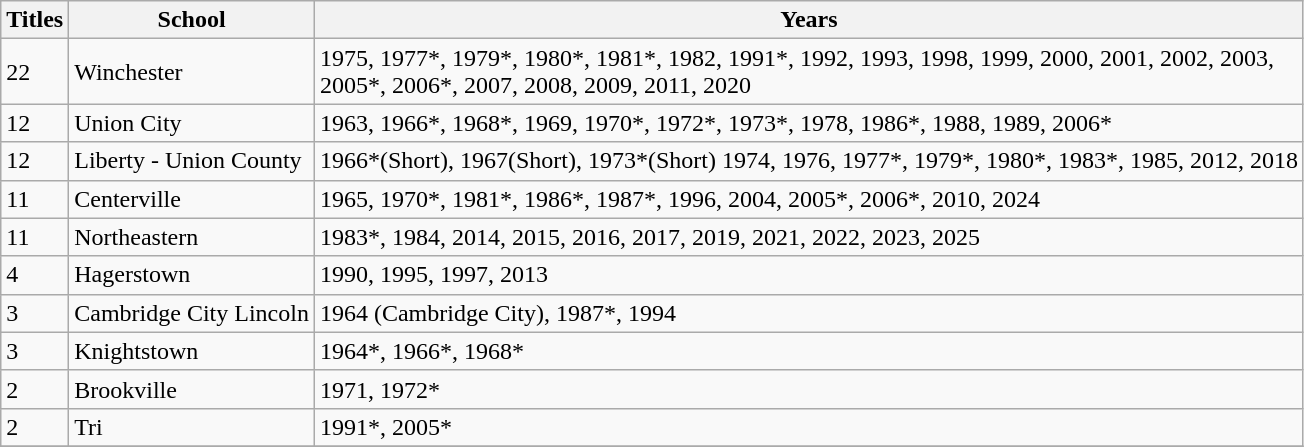<table class="wikitable">
<tr>
<th>Titles</th>
<th>School</th>
<th>Years</th>
</tr>
<tr>
<td>22</td>
<td>Winchester</td>
<td>1975, 1977*, 1979*, 1980*, 1981*, 1982, 1991*, 1992, 1993, 1998, 1999, 2000, 2001, 2002, 2003,<br>2005*, 2006*, 2007, 2008, 2009, 2011, 2020</td>
</tr>
<tr>
<td>12</td>
<td>Union City</td>
<td>1963, 1966*, 1968*, 1969, 1970*, 1972*, 1973*, 1978, 1986*, 1988, 1989, 2006*</td>
</tr>
<tr>
<td>12</td>
<td>Liberty - Union County</td>
<td>1966*(Short), 1967(Short), 1973*(Short) 1974, 1976, 1977*, 1979*, 1980*, 1983*, 1985, 2012, 2018</td>
</tr>
<tr>
<td>11</td>
<td>Centerville</td>
<td>1965, 1970*, 1981*, 1986*, 1987*, 1996, 2004, 2005*, 2006*, 2010, 2024</td>
</tr>
<tr>
<td>11</td>
<td>Northeastern</td>
<td>1983*, 1984, 2014, 2015, 2016, 2017, 2019, 2021, 2022, 2023, 2025</td>
</tr>
<tr>
<td>4</td>
<td>Hagerstown</td>
<td>1990, 1995, 1997, 2013</td>
</tr>
<tr>
<td>3</td>
<td>Cambridge City Lincoln</td>
<td>1964 (Cambridge City), 1987*, 1994</td>
</tr>
<tr>
<td>3</td>
<td>Knightstown</td>
<td>1964*, 1966*, 1968*</td>
</tr>
<tr>
<td>2</td>
<td>Brookville</td>
<td>1971, 1972*</td>
</tr>
<tr>
<td>2</td>
<td>Tri</td>
<td>1991*, 2005*</td>
</tr>
<tr>
</tr>
</table>
